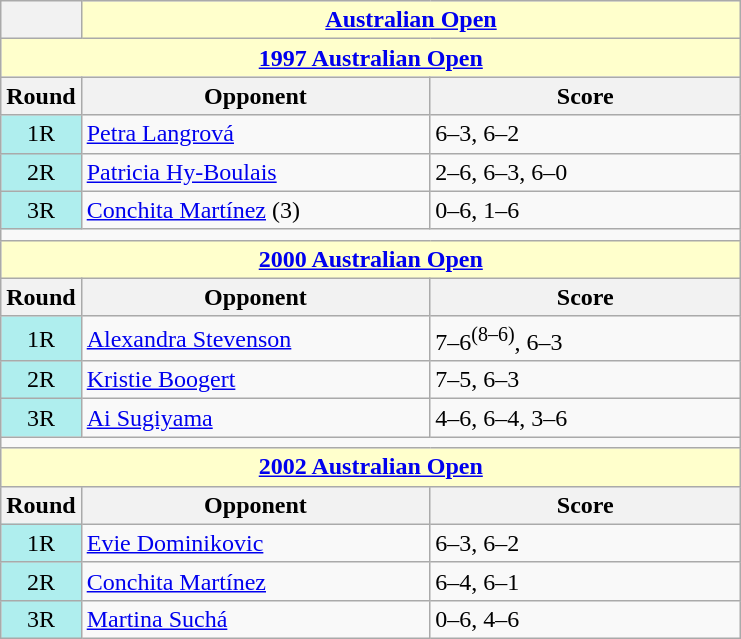<table class="wikitable collapsible collapsed">
<tr>
<th></th>
<th colspan=2 style="background:#ffc;"><a href='#'>Australian Open</a></th>
</tr>
<tr>
<th colspan=3 style="background:#ffc;"><a href='#'>1997 Australian Open</a></th>
</tr>
<tr>
<th>Round</th>
<th width=225>Opponent</th>
<th width=200>Score</th>
</tr>
<tr>
<td style="text-align:center; background:#afeeee;">1R</td>
<td> <a href='#'>Petra Langrová</a></td>
<td>6–3, 6–2</td>
</tr>
<tr>
<td style="text-align:center; background:#afeeee;">2R</td>
<td> <a href='#'>Patricia Hy-Boulais</a></td>
<td>2–6, 6–3, 6–0</td>
</tr>
<tr>
<td style="text-align:center; background:#afeeee;">3R</td>
<td> <a href='#'>Conchita Martínez</a> (3)</td>
<td>0–6, 1–6</td>
</tr>
<tr>
<td colspan=3></td>
</tr>
<tr>
<th colspan=3 style="background:#ffc;"><a href='#'>2000 Australian Open</a></th>
</tr>
<tr>
<th>Round</th>
<th width=225>Opponent</th>
<th width=200>Score</th>
</tr>
<tr>
<td style="text-align:center; background:#afeeee;">1R</td>
<td> <a href='#'>Alexandra Stevenson</a></td>
<td>7–6<sup>(8–6)</sup>, 6–3</td>
</tr>
<tr>
<td style="text-align:center; background:#afeeee;">2R</td>
<td> <a href='#'>Kristie Boogert</a></td>
<td>7–5, 6–3</td>
</tr>
<tr>
<td style="text-align:center; background:#afeeee;">3R</td>
<td> <a href='#'>Ai Sugiyama</a></td>
<td>4–6, 6–4, 3–6</td>
</tr>
<tr>
<td colspan=3></td>
</tr>
<tr>
<th colspan=3 style="background:#ffc;"><a href='#'>2002 Australian Open</a></th>
</tr>
<tr>
<th>Round</th>
<th width=225>Opponent</th>
<th width=200>Score</th>
</tr>
<tr>
<td style="text-align:center; background:#afeeee;">1R</td>
<td> <a href='#'>Evie Dominikovic</a></td>
<td>6–3, 6–2</td>
</tr>
<tr>
<td style="text-align:center; background:#afeeee;">2R</td>
<td> <a href='#'>Conchita Martínez</a></td>
<td>6–4, 6–1</td>
</tr>
<tr>
<td style="text-align:center; background:#afeeee;">3R</td>
<td> <a href='#'>Martina Suchá</a></td>
<td>0–6, 4–6</td>
</tr>
</table>
